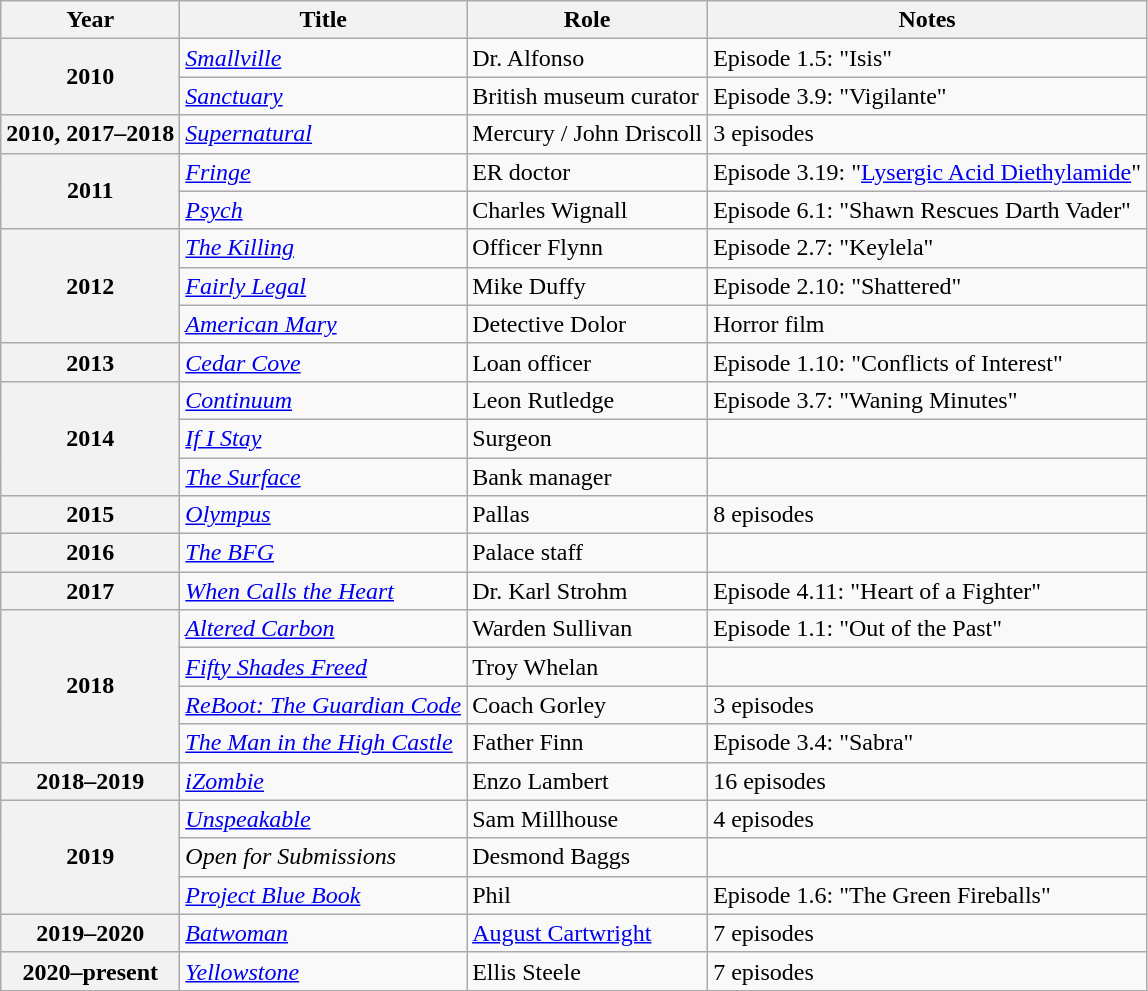<table class = "wikitable sortable plainrowheaders">
<tr>
<th>Year</th>
<th>Title</th>
<th>Role</th>
<th class="unsortable">Notes</th>
</tr>
<tr>
<th scope="row" rowspan="2">2010</th>
<td><em><a href='#'>Smallville</a></em></td>
<td>Dr. Alfonso</td>
<td>Episode 1.5: "Isis"</td>
</tr>
<tr>
<td><em><a href='#'>Sanctuary</a></em></td>
<td>British museum curator</td>
<td>Episode 3.9: "Vigilante"</td>
</tr>
<tr>
<th scope="row">2010, 2017–2018</th>
<td><em><a href='#'>Supernatural</a></em></td>
<td>Mercury / John Driscoll</td>
<td>3 episodes</td>
</tr>
<tr>
<th scope="row" rowspan="2">2011</th>
<td><em><a href='#'>Fringe</a></em></td>
<td>ER doctor</td>
<td>Episode 3.19: "<a href='#'>Lysergic Acid Diethylamide</a>"</td>
</tr>
<tr>
<td><em><a href='#'>Psych</a></em></td>
<td>Charles Wignall</td>
<td>Episode 6.1: "Shawn Rescues Darth Vader"</td>
</tr>
<tr>
<th scope="row" rowspan="3">2012</th>
<td data-sort-value="Killing, The"><em><a href='#'>The Killing</a></em></td>
<td>Officer Flynn</td>
<td>Episode 2.7: "Keylela"</td>
</tr>
<tr>
<td><em><a href='#'>Fairly Legal</a></em></td>
<td>Mike Duffy</td>
<td>Episode 2.10: "Shattered"</td>
</tr>
<tr>
<td><em><a href='#'>American Mary</a></em></td>
<td>Detective Dolor</td>
<td>Horror film</td>
</tr>
<tr>
<th scope="row">2013</th>
<td><em><a href='#'>Cedar Cove</a></em></td>
<td>Loan officer</td>
<td>Episode 1.10: "Conflicts of Interest"</td>
</tr>
<tr>
<th scope="row" rowspan="3">2014</th>
<td><em><a href='#'>Continuum</a></em></td>
<td>Leon Rutledge</td>
<td>Episode 3.7: "Waning Minutes"</td>
</tr>
<tr>
<td><em><a href='#'>If I Stay</a></em></td>
<td>Surgeon</td>
<td></td>
</tr>
<tr>
<td data-sort-value="Surface, The"><em><a href='#'>The Surface</a></em></td>
<td>Bank manager</td>
<td></td>
</tr>
<tr>
<th scope="row">2015</th>
<td><em><a href='#'>Olympus</a></em></td>
<td>Pallas</td>
<td>8 episodes</td>
</tr>
<tr>
<th scope="row">2016</th>
<td data-sort-value="BFG, The"><em><a href='#'>The BFG</a></em></td>
<td>Palace staff</td>
<td></td>
</tr>
<tr>
<th scope="row">2017</th>
<td><em><a href='#'>When Calls the Heart</a></em></td>
<td>Dr. Karl Strohm</td>
<td>Episode 4.11: "Heart of a Fighter"</td>
</tr>
<tr>
<th scope="row" rowspan="4">2018</th>
<td><em><a href='#'>Altered Carbon</a></em></td>
<td>Warden Sullivan</td>
<td>Episode 1.1: "Out of the Past"</td>
</tr>
<tr>
<td><em><a href='#'>Fifty Shades Freed</a></em></td>
<td>Troy Whelan</td>
<td></td>
</tr>
<tr>
<td><em><a href='#'>ReBoot: The Guardian Code</a></em></td>
<td>Coach Gorley</td>
<td>3 episodes</td>
</tr>
<tr>
<td data-sort-value="Man in the High Castle, The"><em><a href='#'>The Man in the High Castle</a></em></td>
<td>Father Finn</td>
<td>Episode 3.4: "Sabra"</td>
</tr>
<tr>
<th scope="row">2018–2019</th>
<td><em><a href='#'>iZombie</a></em></td>
<td>Enzo Lambert</td>
<td>16 episodes</td>
</tr>
<tr>
<th scope="row" rowspan="3">2019</th>
<td><em><a href='#'>Unspeakable</a></em></td>
<td>Sam Millhouse</td>
<td>4 episodes</td>
</tr>
<tr>
<td><em>Open for Submissions</em></td>
<td>Desmond Baggs</td>
<td></td>
</tr>
<tr>
<td><em><a href='#'>Project Blue Book</a></em></td>
<td>Phil</td>
<td>Episode 1.6: "The Green Fireballs"</td>
</tr>
<tr>
<th scope="row">2019–2020</th>
<td><em><a href='#'>Batwoman</a></em></td>
<td><a href='#'>August Cartwright</a></td>
<td>7 episodes</td>
</tr>
<tr>
<th scope="row">2020–present</th>
<td><em><a href='#'>Yellowstone</a></em></td>
<td>Ellis Steele</td>
<td>7 episodes</td>
</tr>
<tr>
</tr>
</table>
